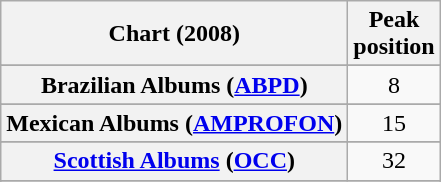<table class="wikitable sortable plainrowheaders" style="text-align:center">
<tr>
<th scope="col">Chart (2008)</th>
<th scope="col">Peak<br>position</th>
</tr>
<tr>
</tr>
<tr>
</tr>
<tr>
</tr>
<tr>
</tr>
<tr>
<th scope="row">Brazilian Albums (<a href='#'>ABPD</a>)</th>
<td>8</td>
</tr>
<tr>
</tr>
<tr>
</tr>
<tr>
</tr>
<tr>
</tr>
<tr>
</tr>
<tr>
</tr>
<tr>
</tr>
<tr>
<th scope="row">Mexican Albums (<a href='#'>AMPROFON</a>)</th>
<td>15</td>
</tr>
<tr>
</tr>
<tr>
<th scope="row"><a href='#'>Scottish Albums</a> (<a href='#'>OCC</a>)</th>
<td>32</td>
</tr>
<tr>
</tr>
<tr>
</tr>
<tr>
</tr>
<tr>
</tr>
<tr>
</tr>
<tr>
</tr>
<tr>
</tr>
</table>
